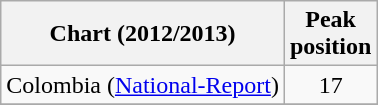<table class="wikitable sortable">
<tr>
<th>Chart (2012/2013)</th>
<th>Peak<br>position</th>
</tr>
<tr>
<td>Colombia (<a href='#'>National-Report</a>)</td>
<td align="center">17</td>
</tr>
<tr>
</tr>
</table>
